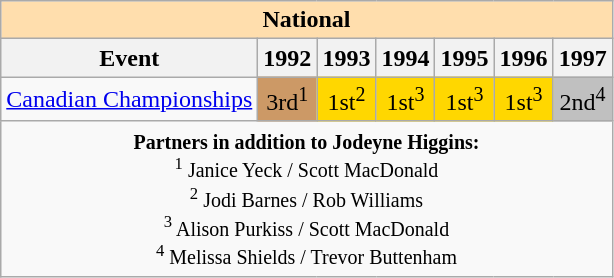<table class="wikitable" style="text-align:center">
<tr>
<th style="background-color: #ffdead; " colspan=7 align=center>National</th>
</tr>
<tr>
<th>Event</th>
<th>1992</th>
<th>1993</th>
<th>1994</th>
<th>1995</th>
<th>1996</th>
<th>1997</th>
</tr>
<tr>
<td align=left><a href='#'>Canadian Championships</a></td>
<td bgcolor=cc9966>3rd<sup>1</sup></td>
<td bgcolor=gold>1st<sup>2</sup></td>
<td bgcolor=gold>1st<sup>3</sup></td>
<td bgcolor=gold>1st<sup>3</sup></td>
<td bgcolor=gold>1st<sup>3</sup></td>
<td bgcolor=silver>2nd<sup>4</sup></td>
</tr>
<tr>
<td colspan=7 align=center><small> <strong>Partners in addition to Jodeyne Higgins:</strong> <br> <sup>1</sup> Janice Yeck / Scott MacDonald <br> <sup>2</sup> Jodi Barnes / Rob Williams <br> <sup>3</sup> Alison Purkiss / Scott MacDonald <br> <sup>4</sup> Melissa Shields / Trevor Buttenham </small></td>
</tr>
</table>
